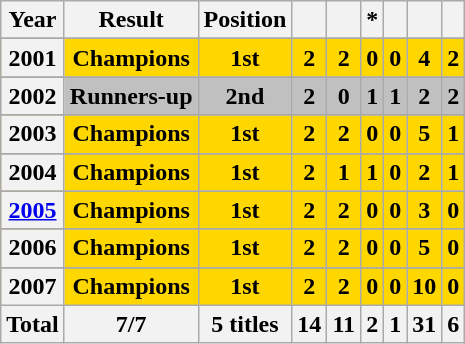<table class="wikitable" style="text-align: center;">
<tr>
<th>Year</th>
<th>Result</th>
<th>Position</th>
<th></th>
<th></th>
<th>*</th>
<th></th>
<th></th>
<th></th>
</tr>
<tr>
</tr>
<tr bgcolor=gold>
<th> 2001</th>
<td><strong>Champions</strong></td>
<td><strong>1st</strong></td>
<td><strong>2</strong></td>
<td><strong>2</strong></td>
<td><strong>0</strong></td>
<td><strong>0</strong></td>
<td><strong>4</strong></td>
<td><strong>2</strong></td>
</tr>
<tr>
</tr>
<tr bgcolor=silver>
<th> 2002</th>
<td><strong>Runners-up</strong></td>
<td><strong>2nd</strong></td>
<td><strong>2</strong></td>
<td><strong>0</strong></td>
<td><strong>1</strong></td>
<td><strong>1</strong></td>
<td><strong>2</strong></td>
<td><strong>2</strong></td>
</tr>
<tr>
</tr>
<tr bgcolor=gold>
<th> 2003</th>
<td><strong>Champions</strong></td>
<td><strong>1st</strong></td>
<td><strong>2</strong></td>
<td><strong>2</strong></td>
<td><strong>0</strong></td>
<td><strong>0</strong></td>
<td><strong>5</strong></td>
<td><strong>1</strong></td>
</tr>
<tr>
</tr>
<tr bgcolor=gold>
<th> 2004</th>
<td><strong>Champions</strong></td>
<td><strong>1st</strong></td>
<td><strong>2</strong></td>
<td><strong>1</strong></td>
<td><strong>1</strong></td>
<td><strong>0</strong></td>
<td><strong>2</strong></td>
<td><strong>1</strong></td>
</tr>
<tr>
</tr>
<tr bgcolor=gold>
<th> <a href='#'>2005</a></th>
<td><strong>Champions</strong></td>
<td><strong>1st</strong></td>
<td><strong>2</strong></td>
<td><strong>2</strong></td>
<td><strong>0</strong></td>
<td><strong>0</strong></td>
<td><strong>3</strong></td>
<td><strong>0</strong></td>
</tr>
<tr>
</tr>
<tr bgcolor=gold>
<th> 2006</th>
<td><strong>Champions</strong></td>
<td><strong>1st</strong></td>
<td><strong>2</strong></td>
<td><strong>2</strong></td>
<td><strong>0</strong></td>
<td><strong>0</strong></td>
<td><strong>5</strong></td>
<td><strong>0</strong></td>
</tr>
<tr>
</tr>
<tr bgcolor=gold>
<th> 2007</th>
<td><strong>Champions</strong></td>
<td><strong>1st</strong></td>
<td><strong>2</strong></td>
<td><strong>2</strong></td>
<td><strong>0</strong></td>
<td><strong>0</strong></td>
<td><strong>10</strong></td>
<td><strong>0</strong></td>
</tr>
<tr>
<th><strong>Total</strong></th>
<th><strong>7/7</strong></th>
<th><strong>5 titles</strong></th>
<th><strong>14</strong></th>
<th><strong>11</strong></th>
<th><strong>2</strong></th>
<th><strong>1</strong></th>
<th><strong>31</strong></th>
<th><strong>6</strong></th>
</tr>
</table>
